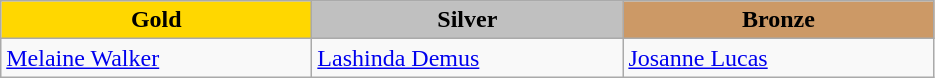<table class="wikitable" style="text-align:left">
<tr align="center">
<td width=200 bgcolor=gold><strong>Gold</strong></td>
<td width=200 bgcolor=silver><strong>Silver</strong></td>
<td width=200 bgcolor=CC9966><strong>Bronze</strong></td>
</tr>
<tr>
<td><a href='#'>Melaine Walker</a><br><em></em></td>
<td><a href='#'>Lashinda Demus</a><br><em></em></td>
<td><a href='#'>Josanne Lucas</a><br><em></em></td>
</tr>
</table>
